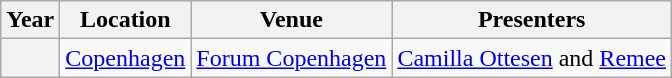<table class="wikitable plainrowheaders">
<tr>
<th>Year</th>
<th>Location</th>
<th>Venue</th>
<th>Presenters</th>
</tr>
<tr>
<th scope="row"></th>
<td><a href='#'>Copenhagen</a></td>
<td><a href='#'>Forum Copenhagen</a></td>
<td><a href='#'>Camilla Ottesen</a> and <a href='#'>Remee</a></td>
</tr>
</table>
